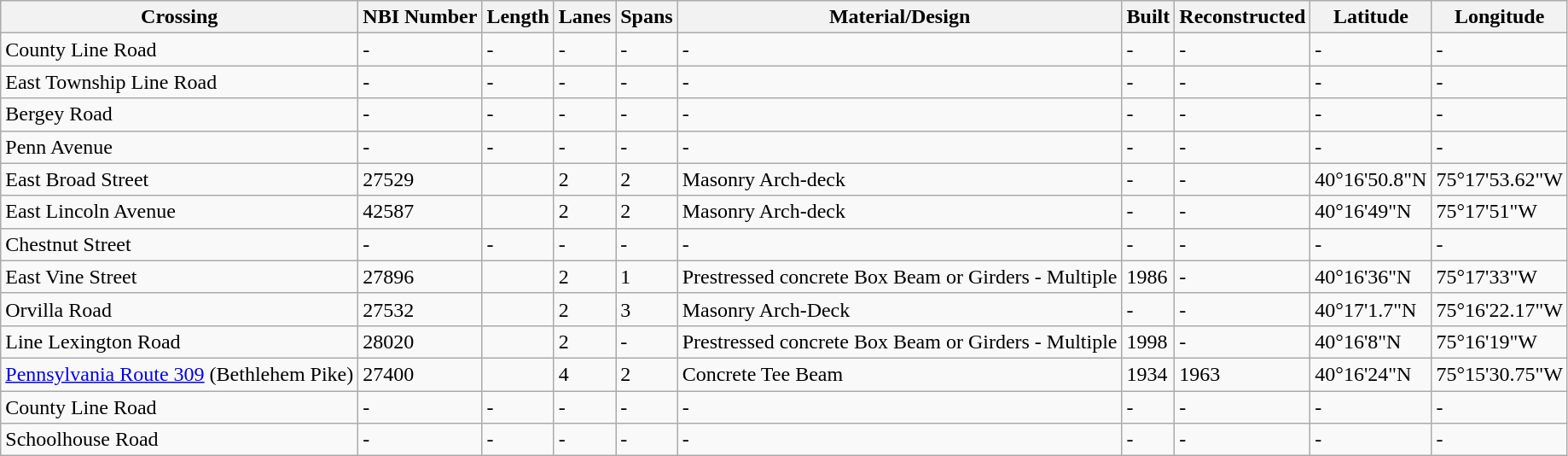<table class="wikitable">
<tr>
<th>Crossing</th>
<th>NBI Number</th>
<th>Length</th>
<th>Lanes</th>
<th>Spans</th>
<th>Material/Design</th>
<th>Built</th>
<th>Reconstructed</th>
<th>Latitude</th>
<th>Longitude</th>
</tr>
<tr>
<td>County Line Road</td>
<td>-</td>
<td>-</td>
<td>-</td>
<td>-</td>
<td>-</td>
<td>-</td>
<td>-</td>
<td>-</td>
<td>-</td>
</tr>
<tr>
<td>East Township Line Road</td>
<td>-</td>
<td>-</td>
<td>-</td>
<td>-</td>
<td>-</td>
<td>-</td>
<td>-</td>
<td>-</td>
<td>-</td>
</tr>
<tr>
<td>Bergey Road</td>
<td>-</td>
<td>-</td>
<td>-</td>
<td>-</td>
<td>-</td>
<td>-</td>
<td>-</td>
<td>-</td>
<td>-</td>
</tr>
<tr>
<td>Penn Avenue</td>
<td>-</td>
<td>-</td>
<td>-</td>
<td>-</td>
<td>-</td>
<td>-</td>
<td>-</td>
<td>-</td>
<td>-</td>
</tr>
<tr>
<td>East Broad Street</td>
<td>27529</td>
<td></td>
<td>2</td>
<td>2</td>
<td>Masonry Arch-deck</td>
<td>-</td>
<td>-</td>
<td>40°16'50.8"N</td>
<td>75°17'53.62"W</td>
</tr>
<tr>
<td>East Lincoln Avenue</td>
<td>42587</td>
<td></td>
<td>2</td>
<td>2</td>
<td>Masonry Arch-deck</td>
<td>-</td>
<td>-</td>
<td>40°16'49"N</td>
<td>75°17'51"W</td>
</tr>
<tr>
<td>Chestnut Street</td>
<td>-</td>
<td>-</td>
<td>-</td>
<td>-</td>
<td>-</td>
<td>-</td>
<td>-</td>
<td>-</td>
<td>-</td>
</tr>
<tr>
<td>East Vine Street</td>
<td>27896</td>
<td></td>
<td>2</td>
<td>1</td>
<td>Prestressed concrete Box Beam or Girders - Multiple</td>
<td>1986</td>
<td>-</td>
<td>40°16'36"N</td>
<td>75°17'33"W</td>
</tr>
<tr>
<td>Orvilla Road</td>
<td>27532</td>
<td></td>
<td>2</td>
<td>3</td>
<td>Masonry Arch-Deck</td>
<td>-</td>
<td>-</td>
<td>40°17'1.7"N</td>
<td>75°16'22.17"W</td>
</tr>
<tr>
<td>Line Lexington Road</td>
<td>28020</td>
<td></td>
<td>2</td>
<td>-</td>
<td>Prestressed concrete Box Beam or Girders - Multiple</td>
<td>1998</td>
<td>-</td>
<td>40°16'8"N</td>
<td>75°16'19"W</td>
</tr>
<tr>
<td><a href='#'>Pennsylvania Route 309</a> (Bethlehem Pike)</td>
<td>27400</td>
<td></td>
<td>4</td>
<td>2</td>
<td>Concrete Tee Beam</td>
<td>1934</td>
<td>1963</td>
<td>40°16'24"N</td>
<td>75°15'30.75"W</td>
</tr>
<tr>
<td>County Line Road</td>
<td>-</td>
<td>-</td>
<td>-</td>
<td>-</td>
<td>-</td>
<td>-</td>
<td>-</td>
<td>-</td>
<td>-</td>
</tr>
<tr>
<td>Schoolhouse Road</td>
<td>-</td>
<td>-</td>
<td>-</td>
<td>-</td>
<td>-</td>
<td>-</td>
<td>-</td>
<td>-</td>
<td>-</td>
</tr>
</table>
